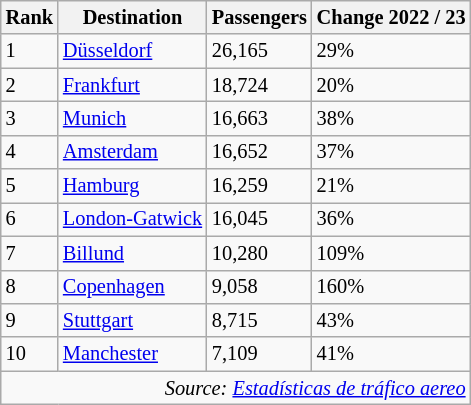<table class="wikitable" style="font-size: 85%; width:align">
<tr>
<th>Rank</th>
<th>Destination</th>
<th>Passengers</th>
<th>Change 2022 / 23</th>
</tr>
<tr>
<td>1</td>
<td> <a href='#'>Düsseldorf</a></td>
<td>26,165</td>
<td> 29%</td>
</tr>
<tr>
<td>2</td>
<td> <a href='#'>Frankfurt</a></td>
<td>18,724</td>
<td> 20%</td>
</tr>
<tr>
<td>3</td>
<td> <a href='#'>Munich</a></td>
<td>16,663</td>
<td> 38%</td>
</tr>
<tr>
<td>4</td>
<td> <a href='#'>Amsterdam</a></td>
<td>16,652</td>
<td> 37%</td>
</tr>
<tr>
<td>5</td>
<td> <a href='#'>Hamburg</a></td>
<td>16,259</td>
<td> 21%</td>
</tr>
<tr>
<td>6</td>
<td> <a href='#'>London-Gatwick</a></td>
<td>16,045</td>
<td> 36%</td>
</tr>
<tr>
<td>7</td>
<td> <a href='#'>Billund</a></td>
<td>10,280</td>
<td> 109%</td>
</tr>
<tr>
<td>8</td>
<td> <a href='#'>Copenhagen</a></td>
<td>9,058</td>
<td> 160%</td>
</tr>
<tr>
<td>9</td>
<td> <a href='#'>Stuttgart</a></td>
<td>8,715</td>
<td> 43%</td>
</tr>
<tr>
<td>10</td>
<td> <a href='#'>Manchester</a></td>
<td>7,109</td>
<td> 41%</td>
</tr>
<tr>
<td colspan="4" style="text-align:right;"><em>Source: <a href='#'>Estadísticas de tráfico aereo</a></em></td>
</tr>
</table>
